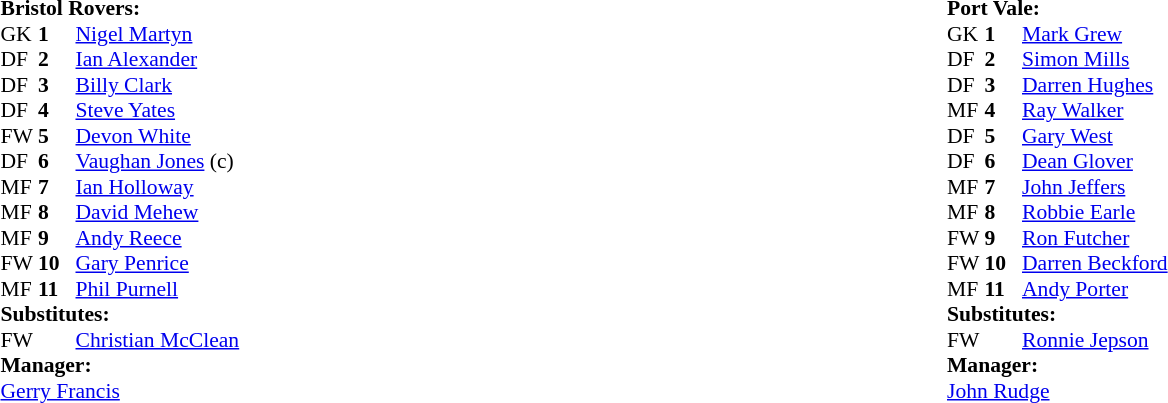<table width="100%">
<tr>
<td valign="top" width="50%"><br><table style="font-size: 90%" cellspacing="0" cellpadding="0">
<tr>
<td colspan="4"><strong>Bristol Rovers:</strong></td>
</tr>
<tr>
<th width="25"></th>
<th width="25"></th>
</tr>
<tr>
<td>GK</td>
<td><strong>1</strong></td>
<td><a href='#'>Nigel Martyn</a></td>
</tr>
<tr>
<td>DF</td>
<td><strong>2</strong></td>
<td><a href='#'>Ian Alexander</a></td>
</tr>
<tr>
<td>DF</td>
<td><strong>3</strong></td>
<td><a href='#'>Billy Clark</a></td>
</tr>
<tr>
<td>DF</td>
<td><strong>4</strong></td>
<td><a href='#'>Steve Yates</a></td>
</tr>
<tr>
<td>FW</td>
<td><strong>5</strong></td>
<td><a href='#'>Devon White</a></td>
</tr>
<tr>
<td>DF</td>
<td><strong>6</strong></td>
<td><a href='#'>Vaughan Jones</a> (c)</td>
<td></td>
<td></td>
</tr>
<tr>
<td>MF</td>
<td><strong>7</strong></td>
<td><a href='#'>Ian Holloway</a></td>
<td></td>
<td></td>
</tr>
<tr>
<td>MF</td>
<td><strong>8</strong></td>
<td><a href='#'>David Mehew</a></td>
</tr>
<tr>
<td>MF</td>
<td><strong>9</strong></td>
<td><a href='#'>Andy Reece</a></td>
</tr>
<tr>
<td>FW</td>
<td><strong>10</strong></td>
<td><a href='#'>Gary Penrice</a></td>
</tr>
<tr>
<td>MF</td>
<td><strong>11</strong></td>
<td><a href='#'>Phil Purnell</a></td>
</tr>
<tr>
<td colspan=4><strong>Substitutes:</strong></td>
</tr>
<tr>
<td>FW</td>
<td></td>
<td><a href='#'>Christian McClean</a></td>
<td></td>
<td></td>
</tr>
<tr>
<td colspan=4><strong>Manager:</strong></td>
</tr>
<tr>
<td colspan="4"><a href='#'>Gerry Francis</a></td>
</tr>
</table>
</td>
<td valign="top" width="50%"><br><table style="font-size: 90%" cellspacing="0" cellpadding="0">
<tr>
<td colspan="4"><strong>Port Vale:</strong></td>
</tr>
<tr>
<th width="25"></th>
<th width="25"></th>
</tr>
<tr>
<td>GK</td>
<td><strong>1</strong></td>
<td><a href='#'>Mark Grew</a></td>
</tr>
<tr>
<td>DF</td>
<td><strong>2</strong></td>
<td><a href='#'>Simon Mills</a></td>
</tr>
<tr>
<td>DF</td>
<td><strong>3</strong></td>
<td><a href='#'>Darren Hughes</a></td>
</tr>
<tr>
<td>MF</td>
<td><strong>4</strong></td>
<td><a href='#'>Ray Walker</a></td>
</tr>
<tr>
<td>DF</td>
<td><strong>5</strong></td>
<td><a href='#'>Gary West</a></td>
</tr>
<tr>
<td>DF</td>
<td><strong>6</strong></td>
<td><a href='#'>Dean Glover</a></td>
</tr>
<tr>
<td>MF</td>
<td><strong>7</strong></td>
<td><a href='#'>John Jeffers</a></td>
</tr>
<tr>
<td>MF</td>
<td><strong>8</strong></td>
<td><a href='#'>Robbie Earle</a></td>
</tr>
<tr>
<td>FW</td>
<td><strong>9</strong></td>
<td><a href='#'>Ron Futcher</a> </td>
</tr>
<tr>
<td>FW</td>
<td><strong>10</strong></td>
<td><a href='#'>Darren Beckford</a></td>
</tr>
<tr>
<td>MF</td>
<td><strong>11</strong></td>
<td><a href='#'>Andy Porter</a></td>
</tr>
<tr>
<td colspan=4><strong>Substitutes:</strong></td>
</tr>
<tr>
<td>FW</td>
<td></td>
<td><a href='#'>Ronnie Jepson</a></td>
<td></td>
<td></td>
</tr>
<tr>
<td colspan=4><strong>Manager:</strong></td>
</tr>
<tr>
<td colspan="4"><a href='#'>John Rudge</a></td>
</tr>
</table>
</td>
</tr>
</table>
